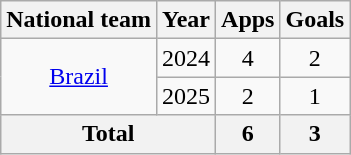<table class="wikitable" style="text-align:center">
<tr>
<th>National team</th>
<th>Year</th>
<th>Apps</th>
<th>Goals</th>
</tr>
<tr>
<td rowspan="2"><a href='#'>Brazil</a></td>
<td>2024</td>
<td>4</td>
<td>2</td>
</tr>
<tr>
<td>2025</td>
<td>2</td>
<td>1</td>
</tr>
<tr>
<th colspan="2">Total</th>
<th>6</th>
<th>3</th>
</tr>
</table>
